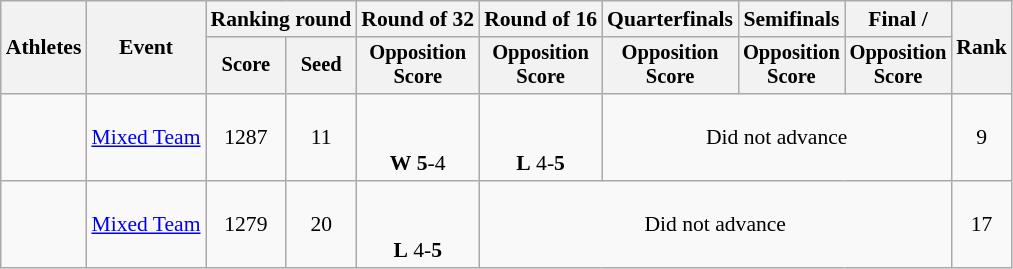<table class="wikitable" style="font-size:90%;">
<tr>
<th rowspan="2">Athletes</th>
<th rowspan="2">Event</th>
<th colspan="2">Ranking round</th>
<th>Round of 32</th>
<th>Round of 16</th>
<th>Quarterfinals</th>
<th>Semifinals</th>
<th>Final / </th>
<th rowspan=2>Rank</th>
</tr>
<tr style="font-size:95%">
<th>Score</th>
<th>Seed</th>
<th>Opposition<br>Score</th>
<th>Opposition<br>Score</th>
<th>Opposition<br>Score</th>
<th>Opposition<br>Score</th>
<th>Opposition<br>Score</th>
</tr>
<tr align=center>
<td align=left><br></td>
<td><a href='#'>Mixed Team</a></td>
<td>1287</td>
<td>11</td>
<td><small><br></small><br> <strong>W</strong> <strong>5</strong>-4</td>
<td><small><br></small><br> <strong>L</strong> 4-<strong>5</strong></td>
<td colspan=3>Did not advance</td>
<td>9</td>
</tr>
<tr align=center>
<td align=left><br></td>
<td><a href='#'>Mixed Team</a></td>
<td>1279</td>
<td>20</td>
<td><small><br></small><br> <strong>L</strong> 4-<strong>5</strong></td>
<td colspan=4>Did not advance</td>
<td>17</td>
</tr>
</table>
